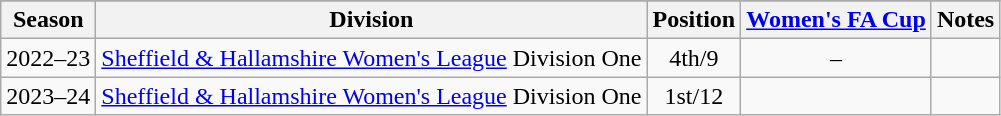<table class="wikitable collapsible" style=" text-align:center;">
<tr>
</tr>
<tr>
<th>Season</th>
<th>Division</th>
<th>Position</th>
<th><a href='#'>Women's FA Cup</a></th>
<th>Notes</th>
</tr>
<tr>
<td>2022–23</td>
<td><a href='#'>Sheffield & Hallamshire Women's League</a> Division One</td>
<td>4th/9</td>
<td>–</td>
<td></td>
</tr>
<tr>
<td>2023–24</td>
<td><a href='#'>Sheffield & Hallamshire Women's League</a> Division One</td>
<td>1st/12</td>
<td></td>
<td></td>
</tr>
</table>
